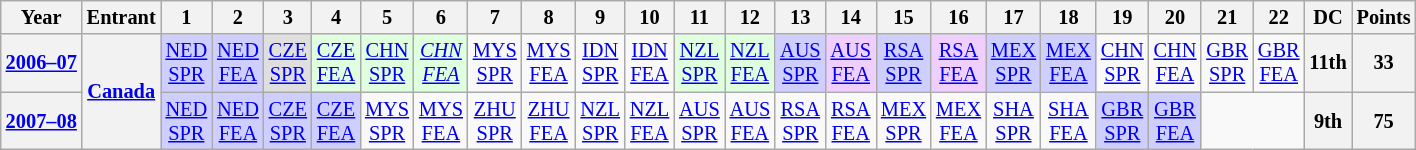<table class="wikitable" style="text-align:center; font-size:85%">
<tr>
<th>Year</th>
<th>Entrant</th>
<th>1</th>
<th>2</th>
<th>3</th>
<th>4</th>
<th>5</th>
<th>6</th>
<th>7</th>
<th>8</th>
<th>9</th>
<th>10</th>
<th>11</th>
<th>12</th>
<th>13</th>
<th>14</th>
<th>15</th>
<th>16</th>
<th>17</th>
<th>18</th>
<th>19</th>
<th>20</th>
<th>21</th>
<th>22</th>
<th>DC</th>
<th>Points</th>
</tr>
<tr>
<th nowrap><a href='#'>2006–07</a></th>
<th rowspan=2><a href='#'>Canada</a></th>
<td style="background:#CFCFFF;"><a href='#'>NED<br>SPR</a><br></td>
<td style="background:#CFCFFF;"><a href='#'>NED<br>FEA</a><br></td>
<td style="background:#DFDFDF;"><a href='#'>CZE<br>SPR</a><br></td>
<td style="background:#DFFFDF;"><a href='#'>CZE<br>FEA</a><br></td>
<td style="background:#DFFFDF;"><a href='#'>CHN<br>SPR</a><br></td>
<td style="background:#DFFFDF;"><em><a href='#'>CHN<br>FEA</a></em><br></td>
<td><a href='#'>MYS<br>SPR</a></td>
<td><a href='#'>MYS<br>FEA</a></td>
<td><a href='#'>IDN<br>SPR</a></td>
<td><a href='#'>IDN<br>FEA</a></td>
<td style="background:#DFFFDF;"><a href='#'>NZL<br>SPR</a><br></td>
<td style="background:#DFFFDF;"><a href='#'>NZL<br>FEA</a><br></td>
<td style="background:#CFCFFF;"><a href='#'>AUS<br>SPR</a><br></td>
<td style="background:#EFCFFF;"><a href='#'>AUS<br>FEA</a><br></td>
<td style="background:#CFCFFF;"><a href='#'>RSA<br>SPR</a><br></td>
<td style="background:#EFCFFF;"><a href='#'>RSA<br>FEA</a><br></td>
<td style="background:#CFCFFF;"><a href='#'>MEX<br>SPR</a><br></td>
<td style="background:#CFCFFF;"><a href='#'>MEX<br>FEA</a><br></td>
<td><a href='#'>CHN<br>SPR</a></td>
<td><a href='#'>CHN<br>FEA</a></td>
<td><a href='#'>GBR<br>SPR</a></td>
<td><a href='#'>GBR<br>FEA</a></td>
<th>11th</th>
<th>33</th>
</tr>
<tr>
<th nowrap><a href='#'>2007–08</a></th>
<td style="background:#CFCFFF;"><a href='#'>NED<br>SPR</a><br></td>
<td style="background:#CFCFFF;"><a href='#'>NED<br>FEA</a><br></td>
<td style="background:#CFCFFF;"><a href='#'>CZE<br>SPR</a><br></td>
<td style="background:#CFCFFF;"><a href='#'>CZE<br>FEA</a><br></td>
<td><a href='#'>MYS<br>SPR</a></td>
<td><a href='#'>MYS<br>FEA</a></td>
<td><a href='#'>ZHU<br>SPR</a></td>
<td><a href='#'>ZHU<br>FEA</a></td>
<td><a href='#'>NZL<br>SPR</a></td>
<td><a href='#'>NZL<br>FEA</a></td>
<td><a href='#'>AUS<br>SPR</a></td>
<td><a href='#'>AUS<br>FEA</a></td>
<td><a href='#'>RSA<br>SPR</a></td>
<td><a href='#'>RSA<br>FEA</a></td>
<td><a href='#'>MEX<br>SPR</a></td>
<td><a href='#'>MEX<br>FEA</a></td>
<td><a href='#'>SHA<br>SPR</a></td>
<td><a href='#'>SHA<br>FEA</a></td>
<td style="background:#CFCFFF;"><a href='#'>GBR<br>SPR</a><br></td>
<td style="background:#CFCFFF;"><a href='#'>GBR<br>FEA</a><br></td>
<td colspan=2></td>
<th>9th</th>
<th>75</th>
</tr>
</table>
